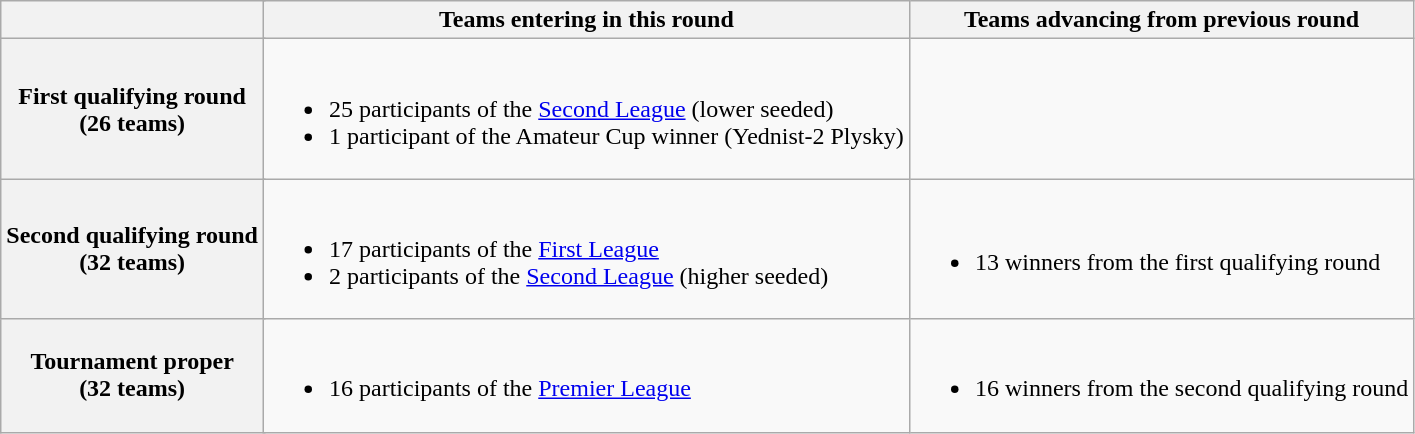<table class="wikitable">
<tr>
<th colspan=2></th>
<th>Teams entering in this round</th>
<th>Teams advancing from previous round</th>
</tr>
<tr>
<th colspan=2>First qualifying round<br> (26 teams)</th>
<td><br><ul><li>25 participants of the <a href='#'>Second League</a> (lower seeded)</li><li>1 participant of the Amateur Cup winner (Yednist-2 Plysky)</li></ul></td>
<td></td>
</tr>
<tr>
<th colspan=2>Second qualifying round<br> (32 teams)</th>
<td><br><ul><li>17 participants of the <a href='#'>First League</a></li><li>2 participants of the <a href='#'>Second League</a> (higher seeded)</li></ul></td>
<td><br><ul><li>13 winners from the first qualifying round</li></ul></td>
</tr>
<tr>
<th colspan=2>Tournament proper<br> (32 teams)</th>
<td><br><ul><li>16 participants of the <a href='#'>Premier League</a></li></ul></td>
<td><br><ul><li>16 winners from the second qualifying round</li></ul></td>
</tr>
</table>
